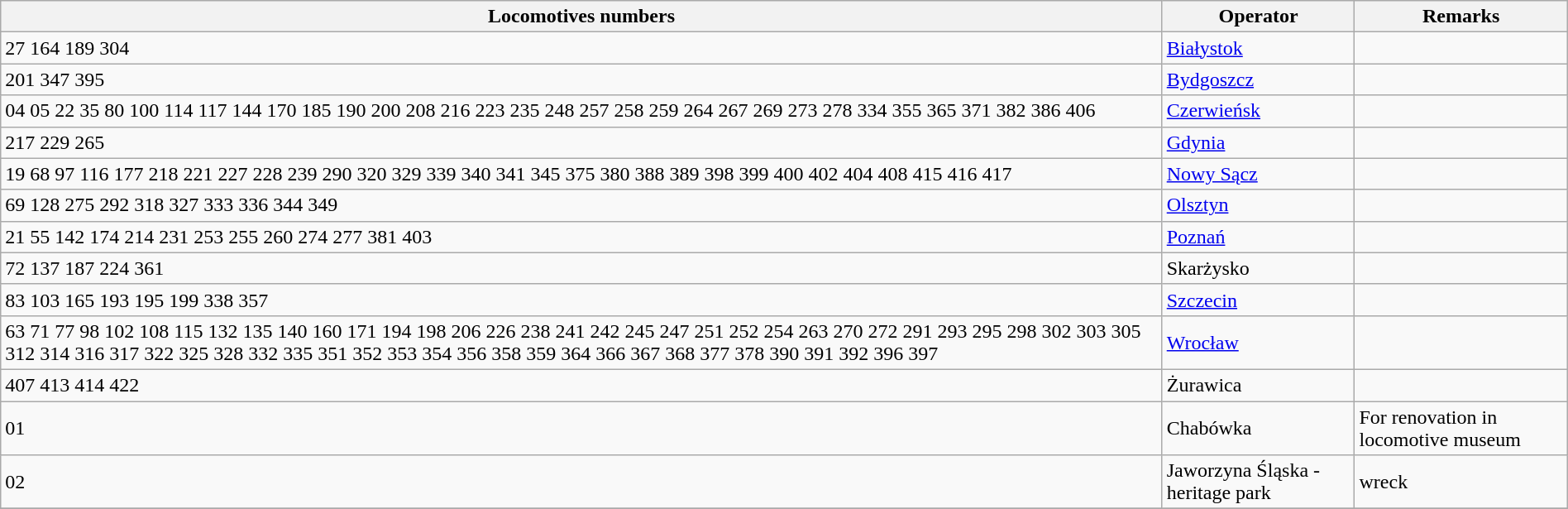<table class="wikitable" style="margin:1em auto;">
<tr>
<th><strong>Locomotives numbers</strong></th>
<th><strong>Operator</strong></th>
<th><strong>Remarks</strong></th>
</tr>
<tr>
<td>27 164 189 304</td>
<td><a href='#'>Białystok</a></td>
<td></td>
</tr>
<tr>
<td>201 347 395</td>
<td><a href='#'>Bydgoszcz</a></td>
<td></td>
</tr>
<tr>
<td>04 05 22 35 80 100 114 117 144 170 185 190 200 208 216 223 235 248 257 258 259 264 267 269 273 278 334 355 365 371 382 386 406</td>
<td><a href='#'>Czerwieńsk</a></td>
<td></td>
</tr>
<tr>
<td>217 229 265</td>
<td><a href='#'>Gdynia</a></td>
<td></td>
</tr>
<tr>
<td>19 68 97 116 177 218 221 227 228 239 290 320 329 339 340 341 345 375 380 388 389 398 399 400 402 404 408 415 416 417</td>
<td><a href='#'>Nowy Sącz</a></td>
<td></td>
</tr>
<tr>
<td>69 128 275 292 318 327 333 336 344 349</td>
<td><a href='#'>Olsztyn</a></td>
<td></td>
</tr>
<tr>
<td>21 55 142 174 214 231 253 255 260 274 277 381 403</td>
<td><a href='#'>Poznań</a></td>
<td></td>
</tr>
<tr>
<td>72 137 187 224 361</td>
<td>Skarżysko</td>
<td></td>
</tr>
<tr>
<td>83 103 165 193 195 199 338 357</td>
<td><a href='#'>Szczecin</a></td>
<td></td>
</tr>
<tr>
<td>63 71 77 98 102 108 115 132 135 140 160 171 194 198 206 226 238 241 242 245 247 251 252 254 263 270 272 291 293 295 298 302 303 305 312 314 316 317 322 325 328 332 335 351 352 353 354 356 358 359 364 366 367 368 377 378 390 391 392 396 397</td>
<td><a href='#'>Wrocław</a></td>
<td></td>
</tr>
<tr>
<td>407 413 414 422</td>
<td>Żurawica</td>
<td></td>
</tr>
<tr>
<td>01</td>
<td>Chabówka</td>
<td>For renovation in locomotive museum</td>
</tr>
<tr>
<td>02</td>
<td>Jaworzyna Śląska - heritage park</td>
<td>wreck</td>
</tr>
<tr>
</tr>
</table>
